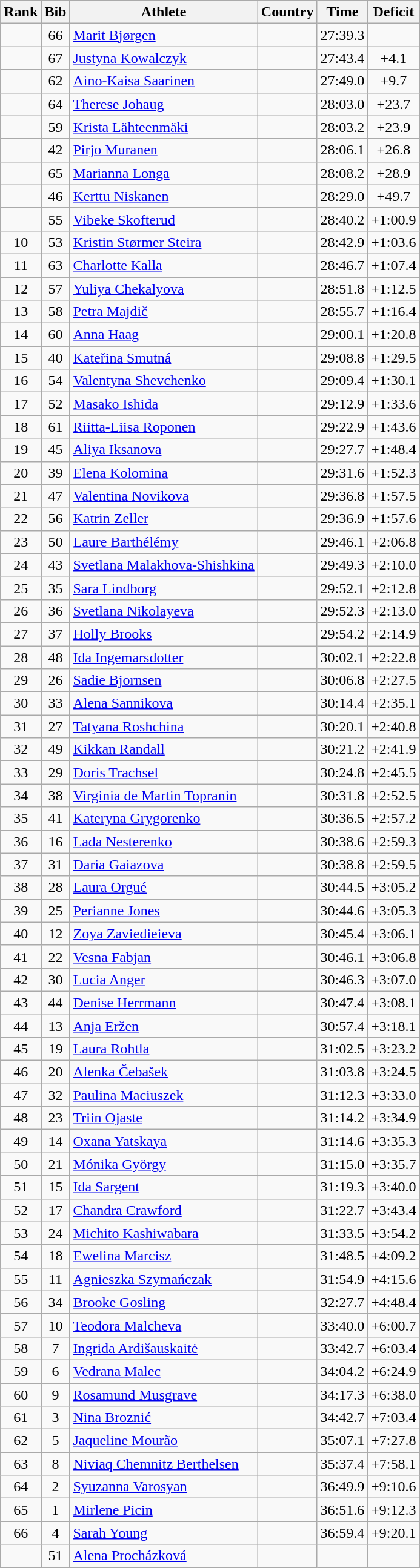<table class="wikitable sortable" style="text-align:center">
<tr>
<th>Rank</th>
<th>Bib</th>
<th>Athlete</th>
<th>Country</th>
<th>Time</th>
<th>Deficit</th>
</tr>
<tr>
<td></td>
<td>66</td>
<td align=left><a href='#'>Marit Bjørgen</a></td>
<td align=left></td>
<td>27:39.3</td>
<td></td>
</tr>
<tr>
<td></td>
<td>67</td>
<td align=left><a href='#'>Justyna Kowalczyk</a></td>
<td align=left></td>
<td>27:43.4</td>
<td>+4.1</td>
</tr>
<tr>
<td></td>
<td>62</td>
<td align=left><a href='#'>Aino-Kaisa Saarinen</a></td>
<td align=left></td>
<td>27:49.0</td>
<td>+9.7</td>
</tr>
<tr>
<td></td>
<td>64</td>
<td align=left><a href='#'>Therese Johaug</a></td>
<td align=left></td>
<td>28:03.0</td>
<td>+23.7</td>
</tr>
<tr>
<td></td>
<td>59</td>
<td align=left><a href='#'>Krista Lähteenmäki</a></td>
<td align=left></td>
<td>28:03.2</td>
<td>+23.9</td>
</tr>
<tr>
<td></td>
<td>42</td>
<td align=left><a href='#'>Pirjo Muranen</a></td>
<td align=left></td>
<td>28:06.1</td>
<td>+26.8</td>
</tr>
<tr>
<td></td>
<td>65</td>
<td align=left><a href='#'>Marianna Longa</a></td>
<td align=left></td>
<td>28:08.2</td>
<td>+28.9</td>
</tr>
<tr http://wikimediafoundation.org/wiki/Terms_of_Use>
<td></td>
<td>46</td>
<td align=left><a href='#'>Kerttu Niskanen</a></td>
<td align=left></td>
<td>28:29.0</td>
<td>+49.7</td>
</tr>
<tr>
<td></td>
<td>55</td>
<td align=left><a href='#'>Vibeke Skofterud</a></td>
<td align=left></td>
<td>28:40.2</td>
<td>+1:00.9</td>
</tr>
<tr>
<td>10</td>
<td>53</td>
<td align=left><a href='#'>Kristin Størmer Steira</a></td>
<td align=left></td>
<td>28:42.9</td>
<td>+1:03.6</td>
</tr>
<tr>
<td>11</td>
<td>63</td>
<td align=left><a href='#'>Charlotte Kalla</a></td>
<td align=left></td>
<td>28:46.7</td>
<td>+1:07.4</td>
</tr>
<tr>
<td>12</td>
<td>57</td>
<td align=left><a href='#'>Yuliya Chekalyova</a></td>
<td align=left></td>
<td>28:51.8</td>
<td>+1:12.5</td>
</tr>
<tr>
<td>13</td>
<td>58</td>
<td align=left><a href='#'>Petra Majdič</a></td>
<td align=left></td>
<td>28:55.7</td>
<td>+1:16.4</td>
</tr>
<tr>
<td>14</td>
<td>60</td>
<td align=left><a href='#'>Anna Haag</a></td>
<td align=left></td>
<td>29:00.1</td>
<td>+1:20.8</td>
</tr>
<tr>
<td>15</td>
<td>40</td>
<td align=left><a href='#'>Kateřina Smutná</a></td>
<td align=left></td>
<td>29:08.8</td>
<td>+1:29.5</td>
</tr>
<tr>
<td>16</td>
<td>54</td>
<td align=left><a href='#'>Valentyna Shevchenko</a></td>
<td align=left></td>
<td>29:09.4</td>
<td>+1:30.1</td>
</tr>
<tr>
<td>17</td>
<td>52</td>
<td align=left><a href='#'>Masako Ishida</a></td>
<td align=left></td>
<td>29:12.9</td>
<td>+1:33.6</td>
</tr>
<tr>
<td>18</td>
<td>61</td>
<td align=left><a href='#'>Riitta-Liisa Roponen</a></td>
<td align=left></td>
<td>29:22.9</td>
<td>+1:43.6</td>
</tr>
<tr>
<td>19</td>
<td>45</td>
<td align=left><a href='#'>Aliya Iksanova</a></td>
<td align=left></td>
<td>29:27.7</td>
<td>+1:48.4</td>
</tr>
<tr>
<td>20</td>
<td>39</td>
<td align=left><a href='#'>Elena Kolomina</a></td>
<td align=left></td>
<td>29:31.6</td>
<td>+1:52.3</td>
</tr>
<tr>
<td>21</td>
<td>47</td>
<td align=left><a href='#'>Valentina Novikova</a></td>
<td align=left></td>
<td>29:36.8</td>
<td>+1:57.5</td>
</tr>
<tr>
<td>22</td>
<td>56</td>
<td align=left><a href='#'>Katrin Zeller</a></td>
<td align=left></td>
<td>29:36.9</td>
<td>+1:57.6</td>
</tr>
<tr>
<td>23</td>
<td>50</td>
<td align=left><a href='#'>Laure Barthélémy</a></td>
<td align=left></td>
<td>29:46.1</td>
<td>+2:06.8</td>
</tr>
<tr>
<td>24</td>
<td>43</td>
<td align=left><a href='#'>Svetlana Malakhova-Shishkina</a></td>
<td align=left></td>
<td>29:49.3</td>
<td>+2:10.0</td>
</tr>
<tr>
<td>25</td>
<td>35</td>
<td align=left><a href='#'>Sara Lindborg</a></td>
<td align=left></td>
<td>29:52.1</td>
<td>+2:12.8</td>
</tr>
<tr>
<td>26</td>
<td>36</td>
<td align=left><a href='#'>Svetlana Nikolayeva</a></td>
<td align=left></td>
<td>29:52.3</td>
<td>+2:13.0</td>
</tr>
<tr>
<td>27</td>
<td>37</td>
<td align=left><a href='#'>Holly Brooks</a></td>
<td align=left></td>
<td>29:54.2</td>
<td>+2:14.9</td>
</tr>
<tr>
<td>28</td>
<td>48</td>
<td align=left><a href='#'>Ida Ingemarsdotter</a></td>
<td align=left></td>
<td>30:02.1</td>
<td>+2:22.8</td>
</tr>
<tr>
<td>29</td>
<td>26</td>
<td align=left><a href='#'>Sadie Bjornsen</a></td>
<td align=left></td>
<td>30:06.8</td>
<td>+2:27.5</td>
</tr>
<tr>
<td>30</td>
<td>33</td>
<td align=left><a href='#'>Alena Sannikova</a></td>
<td align=left></td>
<td>30:14.4</td>
<td>+2:35.1</td>
</tr>
<tr>
<td>31</td>
<td>27</td>
<td align=left><a href='#'>Tatyana Roshchina</a></td>
<td align=left></td>
<td>30:20.1</td>
<td>+2:40.8</td>
</tr>
<tr>
<td>32</td>
<td>49</td>
<td align=left><a href='#'>Kikkan Randall</a></td>
<td align=left></td>
<td>30:21.2</td>
<td>+2:41.9</td>
</tr>
<tr>
<td>33</td>
<td>29</td>
<td align=left><a href='#'>Doris Trachsel</a></td>
<td align=left></td>
<td>30:24.8</td>
<td>+2:45.5</td>
</tr>
<tr>
<td>34</td>
<td>38</td>
<td align=left><a href='#'>Virginia de Martin Topranin</a></td>
<td align=left></td>
<td>30:31.8</td>
<td>+2:52.5</td>
</tr>
<tr>
<td>35</td>
<td>41</td>
<td align=left><a href='#'>Kateryna Grygorenko</a></td>
<td align=left></td>
<td>30:36.5</td>
<td>+2:57.2</td>
</tr>
<tr>
<td>36</td>
<td>16</td>
<td align=left><a href='#'>Lada Nesterenko</a></td>
<td align=left></td>
<td>30:38.6</td>
<td>+2:59.3</td>
</tr>
<tr>
<td>37</td>
<td>31</td>
<td align=left><a href='#'>Daria Gaiazova</a></td>
<td align=left></td>
<td>30:38.8</td>
<td>+2:59.5</td>
</tr>
<tr>
<td>38</td>
<td>28</td>
<td align=left><a href='#'>Laura Orgué</a></td>
<td align=left></td>
<td>30:44.5</td>
<td>+3:05.2</td>
</tr>
<tr>
<td>39</td>
<td>25</td>
<td align=left><a href='#'>Perianne Jones</a></td>
<td align=left></td>
<td>30:44.6</td>
<td>+3:05.3</td>
</tr>
<tr>
<td>40</td>
<td>12</td>
<td align=left><a href='#'>Zoya Zaviedieieva</a></td>
<td align=left></td>
<td>30:45.4</td>
<td>+3:06.1</td>
</tr>
<tr>
<td>41</td>
<td>22</td>
<td align=left><a href='#'>Vesna Fabjan</a></td>
<td align=left></td>
<td>30:46.1</td>
<td>+3:06.8</td>
</tr>
<tr>
<td>42</td>
<td>30</td>
<td align=left><a href='#'>Lucia Anger</a></td>
<td align=left></td>
<td>30:46.3</td>
<td>+3:07.0</td>
</tr>
<tr>
<td>43</td>
<td>44</td>
<td align=left><a href='#'>Denise Herrmann</a></td>
<td align=left></td>
<td>30:47.4</td>
<td>+3:08.1</td>
</tr>
<tr>
<td>44</td>
<td>13</td>
<td align=left><a href='#'>Anja Eržen</a></td>
<td align=left></td>
<td>30:57.4</td>
<td>+3:18.1</td>
</tr>
<tr>
<td>45</td>
<td>19</td>
<td align=left><a href='#'>Laura Rohtla</a></td>
<td align=left></td>
<td>31:02.5</td>
<td>+3:23.2</td>
</tr>
<tr>
<td>46</td>
<td>20</td>
<td align=left><a href='#'>Alenka Čebašek</a></td>
<td align=left></td>
<td>31:03.8</td>
<td>+3:24.5</td>
</tr>
<tr>
<td>47</td>
<td>32</td>
<td align=left><a href='#'>Paulina Maciuszek</a></td>
<td align=left></td>
<td>31:12.3</td>
<td>+3:33.0</td>
</tr>
<tr>
<td>48</td>
<td>23</td>
<td align=left><a href='#'>Triin Ojaste</a></td>
<td align=left></td>
<td>31:14.2</td>
<td>+3:34.9</td>
</tr>
<tr>
<td>49</td>
<td>14</td>
<td align=left><a href='#'>Oxana Yatskaya</a></td>
<td align=left></td>
<td>31:14.6</td>
<td>+3:35.3</td>
</tr>
<tr>
<td>50</td>
<td>21</td>
<td align=left><a href='#'>Mónika György</a></td>
<td align=left></td>
<td>31:15.0</td>
<td>+3:35.7</td>
</tr>
<tr>
<td>51</td>
<td>15</td>
<td align=left><a href='#'>Ida Sargent</a></td>
<td align=left></td>
<td>31:19.3</td>
<td>+3:40.0</td>
</tr>
<tr>
<td>52</td>
<td>17</td>
<td align=left><a href='#'>Chandra Crawford</a></td>
<td align=left></td>
<td>31:22.7</td>
<td>+3:43.4</td>
</tr>
<tr>
<td>53</td>
<td>24</td>
<td align=left><a href='#'>Michito Kashiwabara</a></td>
<td align=left></td>
<td>31:33.5</td>
<td>+3:54.2</td>
</tr>
<tr>
<td>54</td>
<td>18</td>
<td align=left><a href='#'>Ewelina Marcisz</a></td>
<td align=left></td>
<td>31:48.5</td>
<td>+4:09.2</td>
</tr>
<tr>
<td>55</td>
<td>11</td>
<td align=left><a href='#'>Agnieszka Szymańczak</a></td>
<td align=left></td>
<td>31:54.9</td>
<td>+4:15.6</td>
</tr>
<tr>
<td>56</td>
<td>34</td>
<td align=left><a href='#'>Brooke Gosling</a></td>
<td align=left></td>
<td>32:27.7</td>
<td>+4:48.4</td>
</tr>
<tr>
<td>57</td>
<td>10</td>
<td align=left><a href='#'>Teodora Malcheva</a></td>
<td align=left></td>
<td>33:40.0</td>
<td>+6:00.7</td>
</tr>
<tr>
<td>58</td>
<td>7</td>
<td align=left><a href='#'>Ingrida Ardišauskaitė</a></td>
<td align=left></td>
<td>33:42.7</td>
<td>+6:03.4</td>
</tr>
<tr>
<td>59</td>
<td>6</td>
<td align=left><a href='#'>Vedrana Malec</a></td>
<td align=left></td>
<td>34:04.2</td>
<td>+6:24.9</td>
</tr>
<tr>
<td>60</td>
<td>9</td>
<td align=left><a href='#'>Rosamund Musgrave</a></td>
<td align=left></td>
<td>34:17.3</td>
<td>+6:38.0</td>
</tr>
<tr>
<td>61</td>
<td>3</td>
<td align=left><a href='#'>Nina Broznić</a></td>
<td align=left></td>
<td>34:42.7</td>
<td>+7:03.4</td>
</tr>
<tr>
<td>62</td>
<td>5</td>
<td align=left><a href='#'>Jaqueline Mourão</a></td>
<td align=left></td>
<td>35:07.1</td>
<td>+7:27.8</td>
</tr>
<tr>
<td>63</td>
<td>8</td>
<td align=left><a href='#'>Niviaq Chemnitz Berthelsen</a></td>
<td align=left></td>
<td>35:37.4</td>
<td>+7:58.1</td>
</tr>
<tr>
<td>64</td>
<td>2</td>
<td align=left><a href='#'>Syuzanna Varosyan</a></td>
<td align=left></td>
<td>36:49.9</td>
<td>+9:10.6</td>
</tr>
<tr>
<td>65</td>
<td>1</td>
<td align=left><a href='#'>Mirlene Picin</a></td>
<td align=left></td>
<td>36:51.6</td>
<td>+9:12.3</td>
</tr>
<tr>
<td>66</td>
<td>4</td>
<td align=left><a href='#'>Sarah Young</a></td>
<td align=left></td>
<td>36:59.4</td>
<td>+9:20.1</td>
</tr>
<tr>
<td></td>
<td>51</td>
<td align=left><a href='#'>Alena Procházková</a></td>
<td align=left></td>
<td></td>
<td></td>
</tr>
</table>
